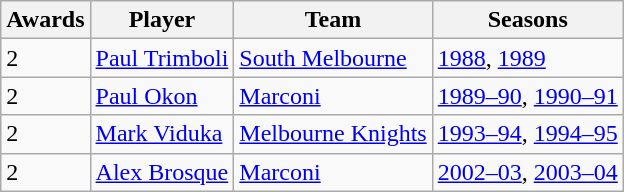<table class="wikitable">
<tr>
<th>Awards</th>
<th>Player</th>
<th>Team</th>
<th>Seasons</th>
</tr>
<tr>
<td>2</td>
<td> <a href='#'>Paul Trimboli</a></td>
<td><a href='#'>South Melbourne</a></td>
<td><a href='#'>1988</a>, <a href='#'>1989</a></td>
</tr>
<tr>
<td>2</td>
<td> <a href='#'>Paul Okon</a></td>
<td><a href='#'>Marconi</a></td>
<td><a href='#'>1989–90</a>, <a href='#'>1990–91</a></td>
</tr>
<tr>
<td>2</td>
<td> <a href='#'>Mark Viduka</a></td>
<td><a href='#'>Melbourne Knights</a></td>
<td><a href='#'>1993–94</a>, <a href='#'>1994–95</a></td>
</tr>
<tr>
<td>2</td>
<td> <a href='#'>Alex Brosque</a></td>
<td><a href='#'>Marconi</a></td>
<td><a href='#'>2002–03</a>, <a href='#'>2003–04</a></td>
</tr>
</table>
